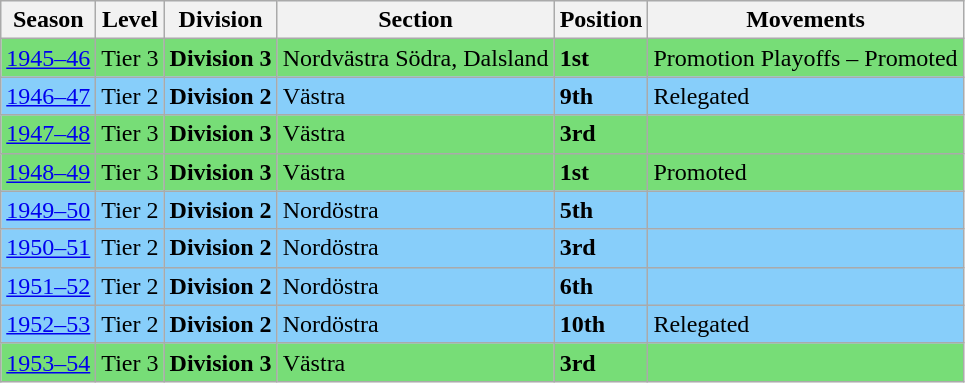<table class="wikitable">
<tr style="background:#f0f6fa;">
<th>Season</th>
<th>Level</th>
<th>Division</th>
<th>Section</th>
<th>Position</th>
<th>Movements</th>
</tr>
<tr>
<td style="background:#77DD77;"><a href='#'>1945–46</a></td>
<td style="background:#77DD77;">Tier 3</td>
<td style="background:#77DD77;"><strong>Division 3</strong></td>
<td style="background:#77DD77;">Nordvästra Södra, Dalsland</td>
<td style="background:#77DD77;"><strong>1st</strong></td>
<td style="background:#77DD77;">Promotion Playoffs – Promoted</td>
</tr>
<tr>
<td style="background:#87CEFA;"><a href='#'>1946–47</a></td>
<td style="background:#87CEFA;">Tier 2</td>
<td style="background:#87CEFA;"><strong>Division 2</strong></td>
<td style="background:#87CEFA;">Västra</td>
<td style="background:#87CEFA;"><strong>9th</strong></td>
<td style="background:#87CEFA;">Relegated</td>
</tr>
<tr>
<td style="background:#77DD77;"><a href='#'>1947–48</a></td>
<td style="background:#77DD77;">Tier 3</td>
<td style="background:#77DD77;"><strong>Division 3</strong></td>
<td style="background:#77DD77;">Västra</td>
<td style="background:#77DD77;"><strong>3rd</strong></td>
<td style="background:#77DD77;"></td>
</tr>
<tr>
<td style="background:#77DD77;"><a href='#'>1948–49</a></td>
<td style="background:#77DD77;">Tier 3</td>
<td style="background:#77DD77;"><strong>Division 3</strong></td>
<td style="background:#77DD77;">Västra</td>
<td style="background:#77DD77;"><strong>1st</strong></td>
<td style="background:#77DD77;">Promoted</td>
</tr>
<tr>
<td style="background:#87CEFA;"><a href='#'>1949–50</a></td>
<td style="background:#87CEFA;">Tier 2</td>
<td style="background:#87CEFA;"><strong>Division 2</strong></td>
<td style="background:#87CEFA;">Nordöstra</td>
<td style="background:#87CEFA;"><strong>5th</strong></td>
<td style="background:#87CEFA;"></td>
</tr>
<tr>
<td style="background:#87CEFA;"><a href='#'>1950–51</a></td>
<td style="background:#87CEFA;">Tier 2</td>
<td style="background:#87CEFA;"><strong>Division 2</strong></td>
<td style="background:#87CEFA;">Nordöstra</td>
<td style="background:#87CEFA;"><strong>3rd</strong></td>
<td style="background:#87CEFA;"></td>
</tr>
<tr>
<td style="background:#87CEFA;"><a href='#'>1951–52</a></td>
<td style="background:#87CEFA;">Tier 2</td>
<td style="background:#87CEFA;"><strong>Division 2</strong></td>
<td style="background:#87CEFA;">Nordöstra</td>
<td style="background:#87CEFA;"><strong>6th</strong></td>
<td style="background:#87CEFA;"></td>
</tr>
<tr>
<td style="background:#87CEFA;"><a href='#'>1952–53</a></td>
<td style="background:#87CEFA;">Tier 2</td>
<td style="background:#87CEFA;"><strong>Division 2</strong></td>
<td style="background:#87CEFA;">Nordöstra</td>
<td style="background:#87CEFA;"><strong>10th</strong></td>
<td style="background:#87CEFA;">Relegated</td>
</tr>
<tr>
<td style="background:#77DD77;"><a href='#'>1953–54</a></td>
<td style="background:#77DD77;">Tier 3</td>
<td style="background:#77DD77;"><strong>Division 3</strong></td>
<td style="background:#77DD77;">Västra</td>
<td style="background:#77DD77;"><strong>3rd</strong></td>
<td style="background:#77DD77;"></td>
</tr>
</table>
